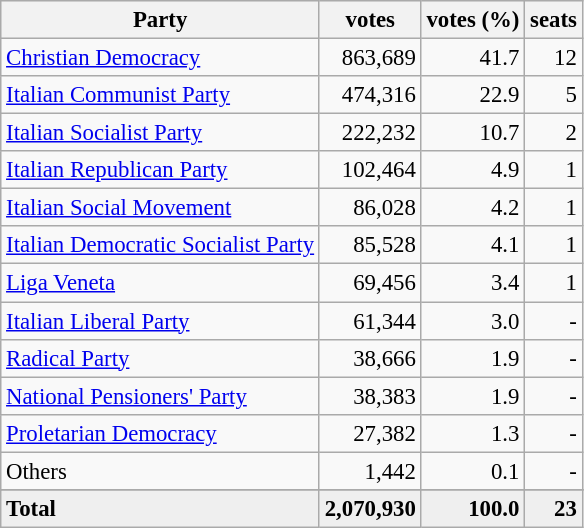<table class="wikitable" style="font-size:95%">
<tr bgcolor="EFEFEF">
<th>Party</th>
<th>votes</th>
<th>votes (%)</th>
<th>seats</th>
</tr>
<tr>
<td><a href='#'>Christian Democracy</a></td>
<td align=right>863,689</td>
<td align=right>41.7</td>
<td align=right>12</td>
</tr>
<tr>
<td><a href='#'>Italian Communist Party</a></td>
<td align=right>474,316</td>
<td align=right>22.9</td>
<td align=right>5</td>
</tr>
<tr>
<td><a href='#'>Italian Socialist Party</a></td>
<td align=right>222,232</td>
<td align=right>10.7</td>
<td align=right>2</td>
</tr>
<tr>
<td><a href='#'>Italian Republican Party</a></td>
<td align=right>102,464</td>
<td align=right>4.9</td>
<td align=right>1</td>
</tr>
<tr>
<td><a href='#'>Italian Social Movement</a></td>
<td align=right>86,028</td>
<td align=right>4.2</td>
<td align=right>1</td>
</tr>
<tr>
<td><a href='#'>Italian Democratic Socialist Party</a></td>
<td align=right>85,528</td>
<td align=right>4.1</td>
<td align=right>1</td>
</tr>
<tr>
<td><a href='#'>Liga Veneta</a></td>
<td align=right>69,456</td>
<td align=right>3.4</td>
<td align=right>1</td>
</tr>
<tr>
<td><a href='#'>Italian Liberal Party</a></td>
<td align=right>61,344</td>
<td align=right>3.0</td>
<td align=right>-</td>
</tr>
<tr>
<td><a href='#'>Radical Party</a></td>
<td align=right>38,666</td>
<td align=right>1.9</td>
<td align=right>-</td>
</tr>
<tr>
<td><a href='#'>National Pensioners' Party</a></td>
<td align=right>38,383</td>
<td align=right>1.9</td>
<td align=right>-</td>
</tr>
<tr>
<td><a href='#'>Proletarian Democracy</a></td>
<td align=right>27,382</td>
<td align=right>1.3</td>
<td align=right>-</td>
</tr>
<tr>
<td>Others</td>
<td align=right>1,442</td>
<td align=right>0.1</td>
<td align=right>-</td>
</tr>
<tr>
</tr>
<tr bgcolor="EFEFEF">
<td><strong>Total</strong></td>
<td align=right><strong>2,070,930</strong></td>
<td align=right><strong>100.0</strong></td>
<td align=right><strong>23</strong></td>
</tr>
</table>
